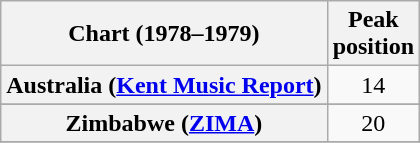<table class="wikitable sortable plainrowheaders" style="text-align:center">
<tr>
<th scope="col">Chart (1978–1979)</th>
<th scope="col">Peak<br>position</th>
</tr>
<tr>
<th scope="row">Australia (<a href='#'>Kent Music Report</a>)</th>
<td>14</td>
</tr>
<tr>
</tr>
<tr>
</tr>
<tr>
</tr>
<tr>
</tr>
<tr>
</tr>
<tr>
</tr>
<tr>
</tr>
<tr>
<th scope="row">Zimbabwe (<a href='#'>ZIMA</a>)</th>
<td align="center">20</td>
</tr>
<tr>
</tr>
</table>
